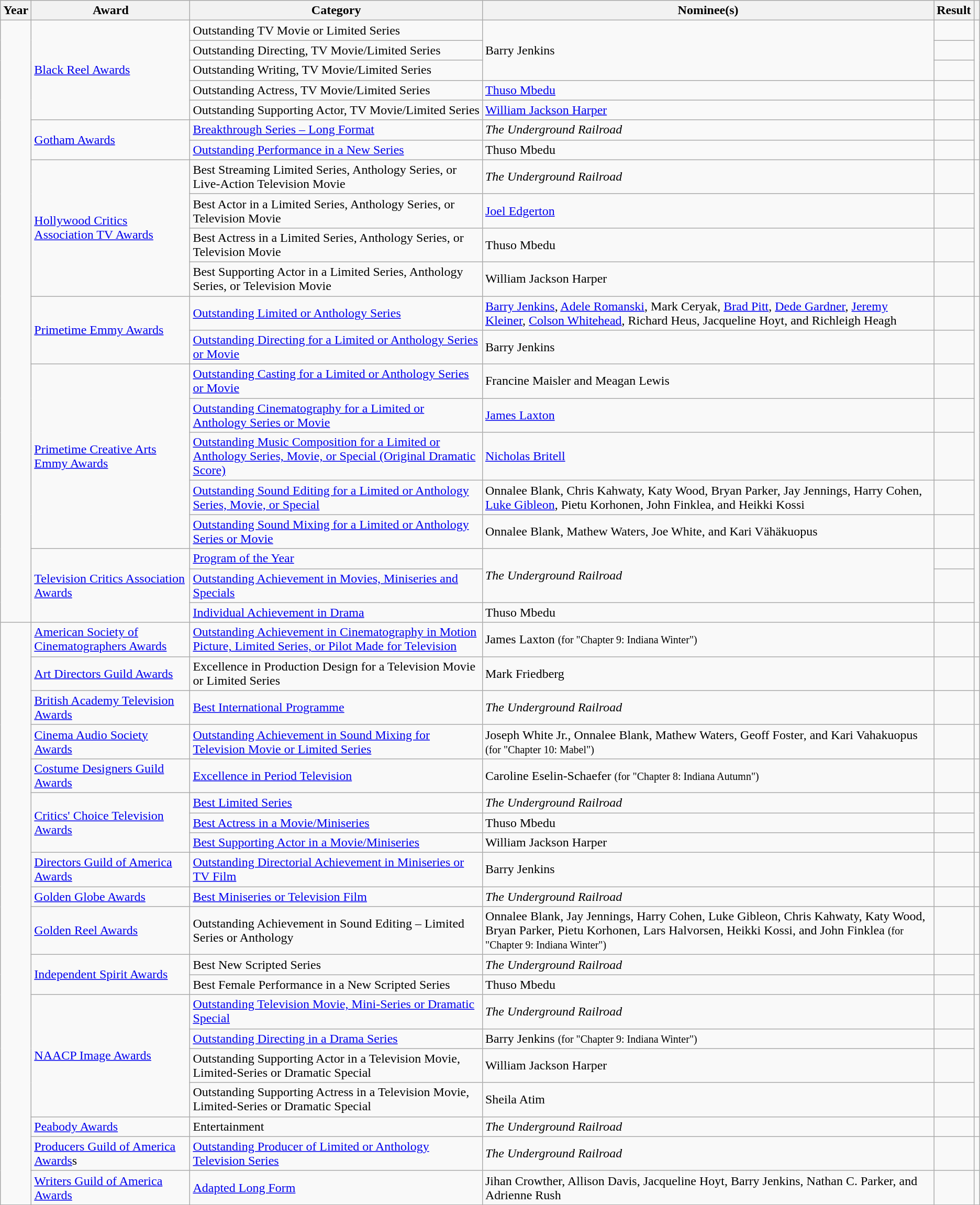<table class="wikitable sortable">
<tr>
<th>Year</th>
<th>Award</th>
<th>Category</th>
<th>Nominee(s)</th>
<th>Result</th>
<th></th>
</tr>
<tr>
<td rowspan="21"></td>
<td rowspan="5"><a href='#'>Black Reel Awards</a></td>
<td>Outstanding TV Movie or Limited Series</td>
<td rowspan="3">Barry Jenkins</td>
<td></td>
<td rowspan="5" style="text-align:center;"></td>
</tr>
<tr>
<td>Outstanding Directing, TV Movie/Limited Series</td>
<td></td>
</tr>
<tr>
<td>Outstanding Writing, TV Movie/Limited Series</td>
<td></td>
</tr>
<tr>
<td>Outstanding Actress, TV Movie/Limited Series</td>
<td><a href='#'>Thuso Mbedu</a></td>
<td></td>
</tr>
<tr>
<td>Outstanding Supporting Actor, TV Movie/Limited Series</td>
<td><a href='#'>William Jackson Harper</a></td>
<td></td>
</tr>
<tr>
<td rowspan="2"><a href='#'>Gotham Awards</a></td>
<td><a href='#'>Breakthrough Series – Long Format</a></td>
<td><em>The Underground Railroad</em></td>
<td></td>
<td align="center" rowspan="2"></td>
</tr>
<tr>
<td><a href='#'>Outstanding Performance in a New Series</a></td>
<td>Thuso Mbedu</td>
<td></td>
</tr>
<tr>
<td rowspan="4"><a href='#'>Hollywood Critics Association TV Awards</a></td>
<td>Best Streaming Limited Series, Anthology Series, or Live-Action Television Movie</td>
<td><em>The Underground Railroad</em></td>
<td></td>
<td rowspan="4" style="text-align:center;"></td>
</tr>
<tr>
<td>Best Actor in a Limited Series, Anthology Series, or Television Movie</td>
<td><a href='#'>Joel Edgerton</a></td>
<td></td>
</tr>
<tr>
<td>Best Actress in a Limited Series, Anthology Series, or Television Movie</td>
<td>Thuso Mbedu</td>
<td></td>
</tr>
<tr>
<td>Best Supporting Actor in a Limited Series, Anthology Series, or Television Movie</td>
<td>William Jackson Harper</td>
<td></td>
</tr>
<tr>
<td rowspan="2"><a href='#'>Primetime Emmy Awards</a></td>
<td><a href='#'>Outstanding Limited or Anthology Series</a></td>
<td><a href='#'>Barry Jenkins</a>, <a href='#'>Adele Romanski</a>, Mark Ceryak, <a href='#'>Brad Pitt</a>, <a href='#'>Dede Gardner</a>, <a href='#'>Jeremy Kleiner</a>, <a href='#'>Colson Whitehead</a>, Richard Heus, Jacqueline Hoyt, and Richleigh Heagh</td>
<td></td>
<td rowspan="7" style="text-align:center;"></td>
</tr>
<tr>
<td><a href='#'>Outstanding Directing for a Limited or Anthology Series or Movie</a></td>
<td>Barry Jenkins</td>
<td></td>
</tr>
<tr>
<td rowspan="5"><a href='#'>Primetime Creative Arts Emmy Awards</a></td>
<td><a href='#'>Outstanding Casting for a Limited or Anthology Series or Movie</a></td>
<td>Francine Maisler and Meagan Lewis</td>
<td></td>
</tr>
<tr>
<td><a href='#'>Outstanding Cinematography for a Limited or Anthology Series or Movie</a></td>
<td><a href='#'>James Laxton</a> </td>
<td></td>
</tr>
<tr>
<td><a href='#'>Outstanding Music Composition for a Limited or Anthology Series, Movie, or Special (Original Dramatic Score)</a></td>
<td><a href='#'>Nicholas Britell</a> </td>
<td></td>
</tr>
<tr>
<td><a href='#'>Outstanding Sound Editing for a Limited or Anthology Series, Movie, or Special</a></td>
<td>Onnalee Blank, Chris Kahwaty, Katy Wood, Bryan Parker, Jay Jennings, Harry Cohen, <a href='#'>Luke Gibleon</a>, Pietu Korhonen, John Finklea, and Heikki Kossi </td>
<td></td>
</tr>
<tr>
<td><a href='#'>Outstanding Sound Mixing for a Limited or Anthology Series or Movie</a></td>
<td>Onnalee Blank, Mathew Waters, Joe White, and Kari Vähäkuopus </td>
<td></td>
</tr>
<tr>
<td rowspan="3"><a href='#'>Television Critics Association Awards</a></td>
<td><a href='#'>Program of the Year</a></td>
<td rowspan="2"><em>The Underground Railroad</em></td>
<td></td>
<td rowspan="3" style="text-align:center;"></td>
</tr>
<tr>
<td><a href='#'>Outstanding Achievement in Movies, Miniseries and Specials</a></td>
<td></td>
</tr>
<tr>
<td><a href='#'>Individual Achievement in Drama</a></td>
<td>Thuso Mbedu</td>
<td></td>
</tr>
<tr>
<td rowspan="20"></td>
<td><a href='#'>American Society of Cinematographers Awards</a></td>
<td><a href='#'>Outstanding Achievement in Cinematography in Motion Picture, Limited Series, or Pilot Made for Television</a></td>
<td>James Laxton <small>(for "Chapter 9: Indiana Winter")</small></td>
<td></td>
<td align="center"></td>
</tr>
<tr>
<td><a href='#'>Art Directors Guild Awards</a></td>
<td>Excellence in Production Design for a Television Movie or Limited Series</td>
<td>Mark Friedberg</td>
<td></td>
<td align="center"></td>
</tr>
<tr>
<td><a href='#'>British Academy Television Awards</a></td>
<td><a href='#'>Best International Programme</a></td>
<td><em>The Underground Railroad</em></td>
<td></td>
<td style="text-align:center;"></td>
</tr>
<tr>
<td><a href='#'>Cinema Audio Society Awards</a></td>
<td><a href='#'>Outstanding Achievement in Sound Mixing for Television Movie or Limited Series</a></td>
<td>Joseph White Jr., Onnalee Blank, Mathew Waters, Geoff Foster, and Kari Vahakuopus <small>(for "Chapter 10: Mabel")</small></td>
<td></td>
<td align="center"></td>
</tr>
<tr>
<td><a href='#'>Costume Designers Guild Awards</a></td>
<td><a href='#'>Excellence in Period Television</a></td>
<td>Caroline Eselin-Schaefer <small>(for "Chapter 8: Indiana Autumn")</small></td>
<td></td>
<td align="center"></td>
</tr>
<tr>
<td rowspan="3"><a href='#'>Critics' Choice Television Awards</a></td>
<td><a href='#'>Best Limited Series</a></td>
<td><em>The Underground Railroad</em></td>
<td></td>
<td rowspan="3" style="text-align:center;"></td>
</tr>
<tr>
<td><a href='#'>Best Actress in a Movie/Miniseries</a></td>
<td>Thuso Mbedu</td>
<td></td>
</tr>
<tr>
<td><a href='#'>Best Supporting Actor in a Movie/Miniseries</a></td>
<td>William Jackson Harper</td>
<td></td>
</tr>
<tr>
<td><a href='#'>Directors Guild of America Awards</a></td>
<td><a href='#'>Outstanding Directorial Achievement in Miniseries or TV Film</a></td>
<td>Barry Jenkins</td>
<td></td>
<td align="center"></td>
</tr>
<tr>
<td><a href='#'>Golden Globe Awards</a></td>
<td><a href='#'>Best Miniseries or Television Film</a></td>
<td><em>The Underground Railroad</em></td>
<td></td>
<td align="center"></td>
</tr>
<tr>
<td><a href='#'>Golden Reel Awards</a></td>
<td>Outstanding Achievement in Sound Editing – Limited Series or Anthology</td>
<td>Onnalee Blank, Jay Jennings, Harry Cohen, Luke Gibleon, Chris Kahwaty, Katy Wood, Bryan Parker, Pietu Korhonen, Lars Halvorsen, Heikki Kossi, and John Finklea <small>(for "Chapter 9: Indiana Winter")</small></td>
<td></td>
<td align="center"></td>
</tr>
<tr>
<td rowspan="2"><a href='#'>Independent Spirit Awards</a></td>
<td>Best New Scripted Series</td>
<td><em>The Underground Railroad</em></td>
<td></td>
<td rowspan="2" style="text-align:center;"></td>
</tr>
<tr>
<td>Best Female Performance in a New Scripted Series</td>
<td>Thuso Mbedu</td>
<td></td>
</tr>
<tr>
<td rowspan="4"><a href='#'>NAACP Image Awards</a></td>
<td><a href='#'>Outstanding Television Movie, Mini-Series or Dramatic Special</a></td>
<td><em>The Underground Railroad</em></td>
<td></td>
<td rowspan="4" style="text-align:center;"></td>
</tr>
<tr>
<td><a href='#'>Outstanding Directing in a Drama Series</a></td>
<td>Barry Jenkins <small>(for "Chapter 9: Indiana Winter")</small></td>
<td></td>
</tr>
<tr>
<td>Outstanding Supporting Actor in a Television Movie, Limited-Series or Dramatic Special</td>
<td>William Jackson Harper</td>
<td></td>
</tr>
<tr>
<td>Outstanding Supporting Actress in a Television Movie, Limited-Series or Dramatic Special</td>
<td>Sheila Atim</td>
<td></td>
</tr>
<tr>
<td><a href='#'>Peabody Awards</a></td>
<td>Entertainment</td>
<td><em>The Underground Railroad</em></td>
<td></td>
<td align = "center"></td>
</tr>
<tr>
<td><a href='#'>Producers Guild of America Awards</a>s</td>
<td><a href='#'>Outstanding Producer of Limited or Anthology Television Series</a></td>
<td><em>The Underground Railroad</em></td>
<td></td>
<td align="center"></td>
</tr>
<tr>
<td><a href='#'>Writers Guild of America Awards</a></td>
<td><a href='#'>Adapted Long Form</a></td>
<td>Jihan Crowther, Allison Davis, Jacqueline Hoyt, Barry Jenkins, Nathan C. Parker, and Adrienne Rush</td>
<td></td>
<td></td>
</tr>
</table>
